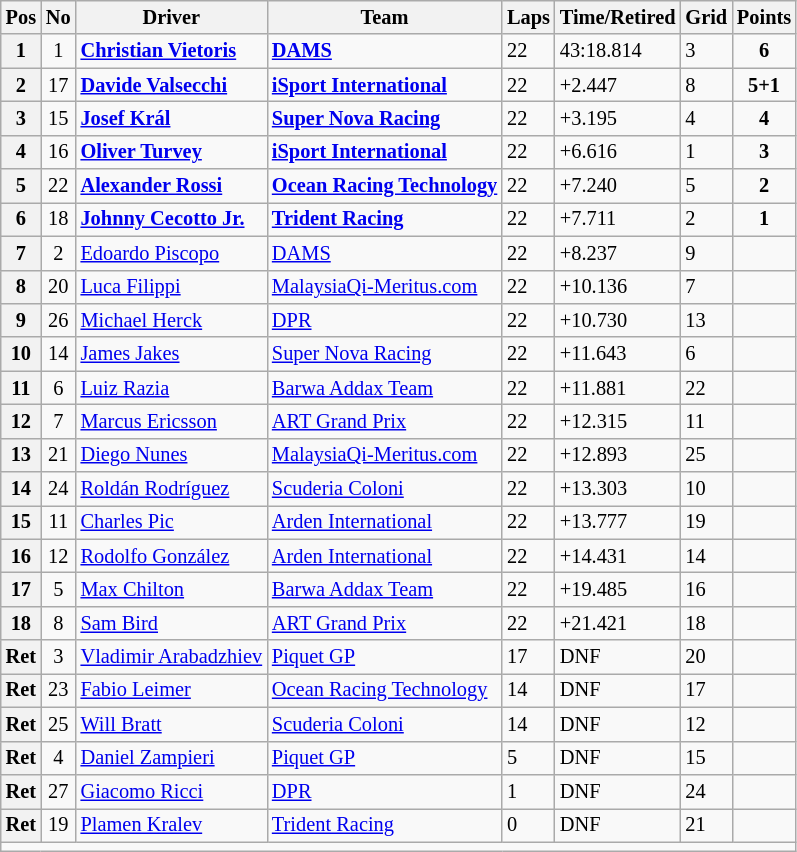<table class="wikitable" style="font-size:85%">
<tr>
<th>Pos</th>
<th>No</th>
<th>Driver</th>
<th>Team</th>
<th>Laps</th>
<th>Time/Retired</th>
<th>Grid</th>
<th>Points</th>
</tr>
<tr>
<th>1</th>
<td align="center">1</td>
<td> <strong><a href='#'>Christian Vietoris</a></strong></td>
<td><strong><a href='#'>DAMS</a></strong></td>
<td>22</td>
<td>43:18.814</td>
<td>3</td>
<td align="center"><strong>6</strong></td>
</tr>
<tr>
<th>2</th>
<td align="center">17</td>
<td> <strong><a href='#'>Davide Valsecchi</a></strong></td>
<td><strong><a href='#'>iSport International</a></strong></td>
<td>22</td>
<td>+2.447</td>
<td>8</td>
<td align="center"><strong>5+1</strong></td>
</tr>
<tr>
<th>3</th>
<td align="center">15</td>
<td> <strong><a href='#'>Josef Král</a></strong></td>
<td><strong><a href='#'>Super Nova Racing</a></strong></td>
<td>22</td>
<td>+3.195</td>
<td>4</td>
<td align="center"><strong>4</strong></td>
</tr>
<tr>
<th>4</th>
<td align="center">16</td>
<td> <strong><a href='#'>Oliver Turvey</a></strong></td>
<td><strong><a href='#'>iSport International</a></strong></td>
<td>22</td>
<td>+6.616</td>
<td>1</td>
<td align="center"><strong>3</strong></td>
</tr>
<tr>
<th>5</th>
<td align="center">22</td>
<td> <strong><a href='#'>Alexander Rossi</a></strong></td>
<td><strong><a href='#'>Ocean Racing Technology</a></strong></td>
<td>22</td>
<td>+7.240</td>
<td>5</td>
<td align="center"><strong>2</strong></td>
</tr>
<tr>
<th>6</th>
<td align="center">18</td>
<td> <strong><a href='#'>Johnny Cecotto Jr.</a></strong></td>
<td><strong><a href='#'>Trident Racing</a></strong></td>
<td>22</td>
<td>+7.711</td>
<td>2</td>
<td align="center"><strong>1</strong></td>
</tr>
<tr>
<th>7</th>
<td align="center">2</td>
<td> <a href='#'>Edoardo Piscopo</a></td>
<td><a href='#'>DAMS</a></td>
<td>22</td>
<td>+8.237</td>
<td>9</td>
<td></td>
</tr>
<tr>
<th>8</th>
<td align="center">20</td>
<td> <a href='#'>Luca Filippi</a></td>
<td><a href='#'>MalaysiaQi-Meritus.com</a></td>
<td>22</td>
<td>+10.136</td>
<td>7</td>
<td></td>
</tr>
<tr>
<th>9</th>
<td align="center">26</td>
<td> <a href='#'>Michael Herck</a></td>
<td><a href='#'>DPR</a></td>
<td>22</td>
<td>+10.730</td>
<td>13</td>
<td></td>
</tr>
<tr>
<th>10</th>
<td align="center">14</td>
<td> <a href='#'>James Jakes</a></td>
<td><a href='#'>Super Nova Racing</a></td>
<td>22</td>
<td>+11.643</td>
<td>6</td>
<td></td>
</tr>
<tr>
<th>11</th>
<td align="center">6</td>
<td> <a href='#'>Luiz Razia</a></td>
<td><a href='#'>Barwa Addax Team</a></td>
<td>22</td>
<td>+11.881</td>
<td>22</td>
<td></td>
</tr>
<tr>
<th>12</th>
<td align="center">7</td>
<td> <a href='#'>Marcus Ericsson</a></td>
<td><a href='#'>ART Grand Prix</a></td>
<td>22</td>
<td>+12.315</td>
<td>11</td>
<td></td>
</tr>
<tr>
<th>13</th>
<td align="center">21</td>
<td> <a href='#'>Diego Nunes</a></td>
<td><a href='#'>MalaysiaQi-Meritus.com</a></td>
<td>22</td>
<td>+12.893</td>
<td>25</td>
<td></td>
</tr>
<tr>
<th>14</th>
<td align="center">24</td>
<td> <a href='#'>Roldán Rodríguez</a></td>
<td><a href='#'>Scuderia Coloni</a></td>
<td>22</td>
<td>+13.303</td>
<td>10</td>
<td></td>
</tr>
<tr>
<th>15</th>
<td align="center">11</td>
<td> <a href='#'>Charles Pic</a></td>
<td><a href='#'>Arden International</a></td>
<td>22</td>
<td>+13.777</td>
<td>19</td>
<td></td>
</tr>
<tr>
<th>16</th>
<td align="center">12</td>
<td> <a href='#'>Rodolfo González</a></td>
<td><a href='#'>Arden International</a></td>
<td>22</td>
<td>+14.431</td>
<td>14</td>
<td></td>
</tr>
<tr>
<th>17</th>
<td align="center">5</td>
<td> <a href='#'>Max Chilton</a></td>
<td><a href='#'>Barwa Addax Team</a></td>
<td>22</td>
<td>+19.485</td>
<td>16</td>
<td></td>
</tr>
<tr>
<th>18</th>
<td align="center">8</td>
<td> <a href='#'>Sam Bird</a></td>
<td><a href='#'>ART Grand Prix</a></td>
<td>22</td>
<td>+21.421</td>
<td>18</td>
<td></td>
</tr>
<tr>
<th>Ret</th>
<td align="center">3</td>
<td> <a href='#'>Vladimir Arabadzhiev</a></td>
<td><a href='#'>Piquet GP</a></td>
<td>17</td>
<td>DNF</td>
<td>20</td>
<td></td>
</tr>
<tr>
<th>Ret</th>
<td align="center">23</td>
<td> <a href='#'>Fabio Leimer</a></td>
<td><a href='#'>Ocean Racing Technology</a></td>
<td>14</td>
<td>DNF</td>
<td>17</td>
<td></td>
</tr>
<tr>
<th>Ret</th>
<td align="center">25</td>
<td> <a href='#'>Will Bratt</a></td>
<td><a href='#'>Scuderia Coloni</a></td>
<td>14</td>
<td>DNF</td>
<td>12</td>
<td></td>
</tr>
<tr>
<th>Ret</th>
<td align="center">4</td>
<td> <a href='#'>Daniel Zampieri</a></td>
<td><a href='#'>Piquet GP</a></td>
<td>5</td>
<td>DNF</td>
<td>15</td>
<td></td>
</tr>
<tr>
<th>Ret</th>
<td align="center">27</td>
<td> <a href='#'>Giacomo Ricci</a></td>
<td><a href='#'>DPR</a></td>
<td>1</td>
<td>DNF</td>
<td>24</td>
<td></td>
</tr>
<tr>
<th>Ret</th>
<td align="center">19</td>
<td> <a href='#'>Plamen Kralev</a></td>
<td><a href='#'>Trident Racing</a></td>
<td>0</td>
<td>DNF</td>
<td>21</td>
<td></td>
</tr>
<tr>
<td colspan=8></td>
</tr>
</table>
